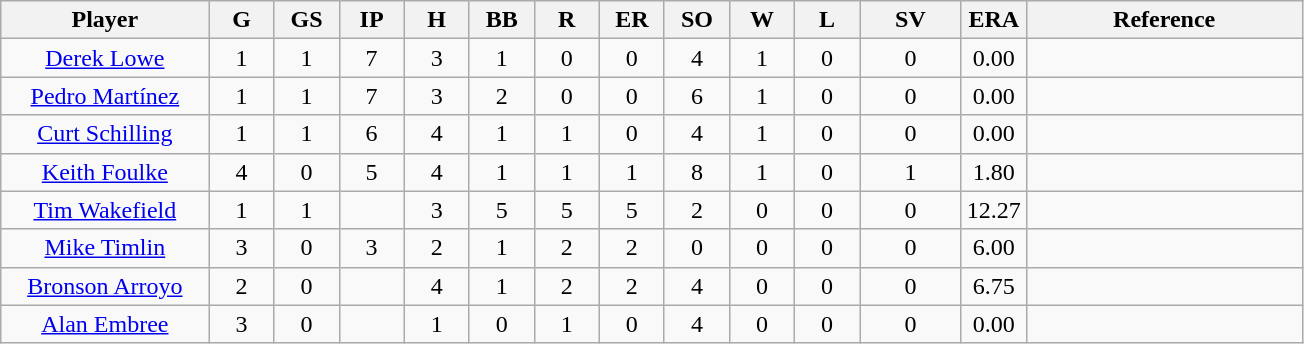<table class="wikitable sortable" style="text-align:center">
<tr>
<th width="16%">Player</th>
<th width="5%">G</th>
<th width="5%">GS</th>
<th width="5%">IP</th>
<th width="5%">H</th>
<th width="5%">BB</th>
<th width="5%">R</th>
<th width="5%">ER</th>
<th width="5%">SO</th>
<th width="5%">W</th>
<th width="5%">L</th>
<th>SV</th>
<th width="5%">ERA</th>
<th>Reference</th>
</tr>
<tr>
<td><a href='#'>Derek Lowe</a></td>
<td>1</td>
<td>1</td>
<td>7</td>
<td>3</td>
<td>1</td>
<td>0</td>
<td>0</td>
<td>4</td>
<td>1</td>
<td>0</td>
<td>0</td>
<td>0.00</td>
<td></td>
</tr>
<tr>
<td><a href='#'>Pedro Martínez</a></td>
<td>1</td>
<td>1</td>
<td>7</td>
<td>3</td>
<td>2</td>
<td>0</td>
<td>0</td>
<td>6</td>
<td>1</td>
<td>0</td>
<td>0</td>
<td>0.00</td>
<td></td>
</tr>
<tr>
<td><a href='#'>Curt Schilling</a></td>
<td>1</td>
<td>1</td>
<td>6</td>
<td>4</td>
<td>1</td>
<td>1</td>
<td>0</td>
<td>4</td>
<td>1</td>
<td>0</td>
<td>0</td>
<td>0.00</td>
<td></td>
</tr>
<tr>
<td><a href='#'>Keith Foulke</a></td>
<td>4</td>
<td>0</td>
<td>5</td>
<td>4</td>
<td>1</td>
<td>1</td>
<td>1</td>
<td>8</td>
<td>1</td>
<td>0</td>
<td>1</td>
<td>1.80</td>
<td></td>
</tr>
<tr>
<td><a href='#'>Tim Wakefield</a></td>
<td>1</td>
<td>1</td>
<td></td>
<td>3</td>
<td>5</td>
<td>5</td>
<td>5</td>
<td>2</td>
<td>0</td>
<td>0</td>
<td>0</td>
<td>12.27</td>
<td></td>
</tr>
<tr>
<td><a href='#'>Mike Timlin</a></td>
<td>3</td>
<td>0</td>
<td>3</td>
<td>2</td>
<td>1</td>
<td>2</td>
<td>2</td>
<td>0</td>
<td>0</td>
<td>0</td>
<td>0</td>
<td>6.00</td>
<td></td>
</tr>
<tr>
<td><a href='#'>Bronson Arroyo</a></td>
<td>2</td>
<td>0</td>
<td></td>
<td>4</td>
<td>1</td>
<td>2</td>
<td>2</td>
<td>4</td>
<td>0</td>
<td>0</td>
<td>0</td>
<td>6.75</td>
<td></td>
</tr>
<tr>
<td><a href='#'>Alan Embree</a></td>
<td>3</td>
<td>0</td>
<td></td>
<td>1</td>
<td>0</td>
<td>1</td>
<td>0</td>
<td>4</td>
<td>0</td>
<td>0</td>
<td>0</td>
<td>0.00</td>
<td></td>
</tr>
</table>
